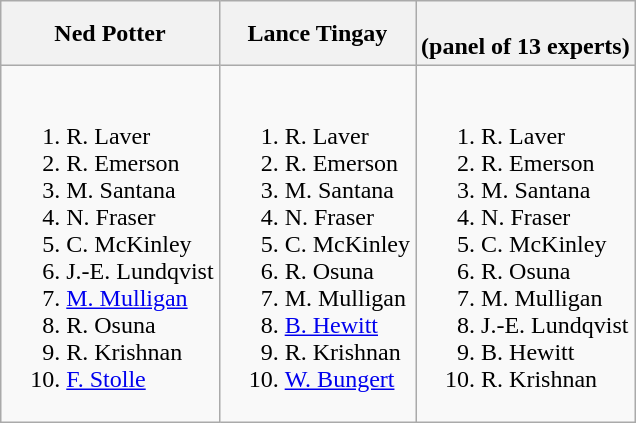<table class="wikitable">
<tr>
<th>Ned Potter</th>
<th>Lance Tingay<strong></strong></th>
<th><em></em><br>(panel of 13 experts)</th>
</tr>
<tr style="vertical-align: top;">
<td style="white-space: nowrap;"><br><ol><li> R. Laver</li><li> R. Emerson</li><li> M. Santana</li><li> N. Fraser</li><li> C. McKinley</li><li> J.-E. Lundqvist</li><li> <a href='#'>M. Mulligan</a></li><li> R. Osuna</li><li> R. Krishnan</li><li> <a href='#'>F. Stolle</a></li></ol></td>
<td style="white-space: nowrap;"><br><ol><li> R. Laver</li><li> R. Emerson</li><li> M. Santana</li><li> N. Fraser</li><li> C. McKinley</li><li> R. Osuna</li><li> M. Mulligan</li><li> <a href='#'>B. Hewitt</a></li><li> R. Krishnan</li><li> <a href='#'>W. Bungert</a></li></ol></td>
<td style="white-space: nowrap;"><br><ol><li> R. Laver</li><li> R. Emerson</li><li> M. Santana</li><li> N. Fraser</li><li> C. McKinley</li><li> R. Osuna</li><li> M. Mulligan</li><li> J.-E. Lundqvist</li><li> B. Hewitt</li><li> R. Krishnan</li></ol></td>
</tr>
</table>
